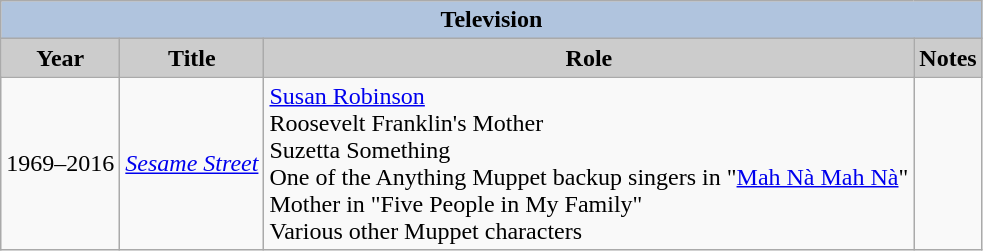<table class="wikitable">
<tr style="text-align:center;">
<th colspan=4 style="background:#B0C4DE;">Television</th>
</tr>
<tr style="text-align:center;">
<th style="background:#ccc;">Year</th>
<th style="background:#ccc;">Title</th>
<th style="background:#ccc;">Role</th>
<th style="background:#ccc;">Notes</th>
</tr>
<tr>
<td>1969–2016</td>
<td><em><a href='#'>Sesame Street</a></em></td>
<td><a href='#'>Susan Robinson</a><br>Roosevelt Franklin's Mother<br>Suzetta Something<br>One of the Anything Muppet backup singers in "<a href='#'>Mah Nà Mah Nà</a>"<br>Mother in "Five People in My Family"<br>Various other Muppet characters</td>
<td></td>
</tr>
</table>
